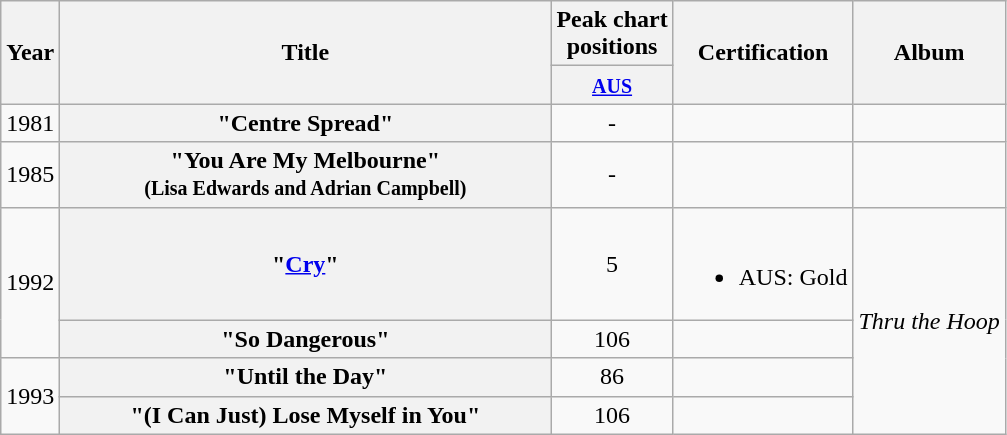<table class="wikitable plainrowheaders" style="text-align:center;" border="1">
<tr>
<th scope="col" rowspan="2">Year</th>
<th scope="col" rowspan="2" style="width:20em;">Title</th>
<th scope="col" colspan="1">Peak chart<br>positions</th>
<th scope="col" rowspan="2">Certification</th>
<th scope="col" rowspan="2">Album</th>
</tr>
<tr>
<th scope="col" style="text-align:center;"><small><a href='#'>AUS</a></small><br></th>
</tr>
<tr>
<td>1981</td>
<th scope="row">"Centre Spread"</th>
<td style="text-align:center;">-</td>
<td></td>
<td></td>
</tr>
<tr>
<td>1985</td>
<th scope="row">"You Are My Melbourne" <br> <small>(Lisa Edwards and Adrian Campbell)</small></th>
<td style="text-align:center;">-</td>
<td></td>
<td></td>
</tr>
<tr>
<td rowspan="2">1992</td>
<th scope="row">"<a href='#'>Cry</a>"</th>
<td style="text-align:center;">5</td>
<td><br><ul><li>AUS: Gold</li></ul></td>
<td rowspan="4"><em>Thru the Hoop</em></td>
</tr>
<tr>
<th scope="row">"So Dangerous"</th>
<td style="text-align:center;">106</td>
<td></td>
</tr>
<tr>
<td rowspan="2">1993</td>
<th scope="row">"Until the Day"</th>
<td style="text-align:center;">86</td>
<td></td>
</tr>
<tr>
<th scope="row">"(I Can Just) Lose Myself in You"</th>
<td style="text-align:center;">106</td>
<td></td>
</tr>
</table>
